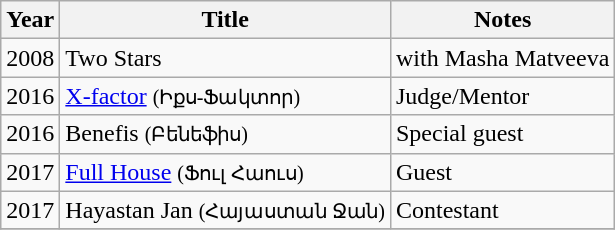<table class="wikitable sortable">
<tr>
<th>Year</th>
<th>Title</th>
<th class="unsortable">Notes</th>
</tr>
<tr>
<td>2008</td>
<td>Two Stars</td>
<td>with Masha Matveeva</td>
</tr>
<tr>
<td>2016</td>
<td><a href='#'>X-factor</a>  <small> (Իքս-Ֆակտոր)</small></td>
<td>Judge/Mentor</td>
</tr>
<tr>
<td>2016</td>
<td>Benefis <small> (Բենեֆիս)</small></td>
<td>Special guest</td>
</tr>
<tr>
<td>2017</td>
<td><a href='#'>Full House</a> <small> (Ֆուլ Հաուս)</small></td>
<td>Guest</td>
</tr>
<tr>
<td>2017</td>
<td>Hayastan Jan <small> (Հայաստան Ջան)</small></td>
<td>Contestant</td>
</tr>
<tr>
</tr>
</table>
